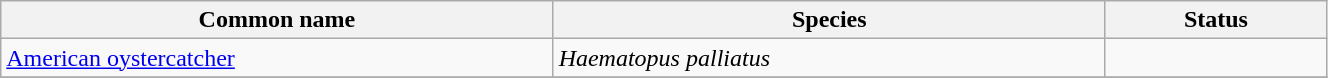<table width=70% class="wikitable">
<tr>
<th width=20%>Common name</th>
<th width=20%>Species</th>
<th width=8%>Status</th>
</tr>
<tr>
<td><a href='#'>American oystercatcher</a></td>
<td><em>Haematopus palliatus</em></td>
<td align=center></td>
</tr>
<tr>
</tr>
</table>
